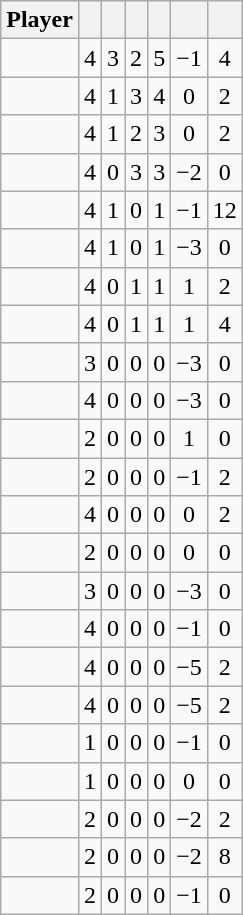<table class="wikitable sortable" style="text-align:center;">
<tr>
<th>Player</th>
<th></th>
<th></th>
<th></th>
<th></th>
<th data-sort-type="number"></th>
<th></th>
</tr>
<tr>
<td></td>
<td>4</td>
<td>3</td>
<td>2</td>
<td>5</td>
<td>−1</td>
<td>4</td>
</tr>
<tr>
<td></td>
<td>4</td>
<td>1</td>
<td>3</td>
<td>4</td>
<td>0</td>
<td>2</td>
</tr>
<tr>
<td></td>
<td>4</td>
<td>1</td>
<td>2</td>
<td>3</td>
<td>0</td>
<td>2</td>
</tr>
<tr>
<td></td>
<td>4</td>
<td>0</td>
<td>3</td>
<td>3</td>
<td>−2</td>
<td>0</td>
</tr>
<tr>
<td></td>
<td>4</td>
<td>1</td>
<td>0</td>
<td>1</td>
<td>−1</td>
<td>12</td>
</tr>
<tr>
<td></td>
<td>4</td>
<td>1</td>
<td>0</td>
<td>1</td>
<td>−3</td>
<td>0</td>
</tr>
<tr>
<td></td>
<td>4</td>
<td>0</td>
<td>1</td>
<td>1</td>
<td>1</td>
<td>2</td>
</tr>
<tr>
<td></td>
<td>4</td>
<td>0</td>
<td>1</td>
<td>1</td>
<td>1</td>
<td>4</td>
</tr>
<tr>
<td></td>
<td>3</td>
<td>0</td>
<td>0</td>
<td>0</td>
<td>−3</td>
<td>0</td>
</tr>
<tr>
<td></td>
<td>4</td>
<td>0</td>
<td>0</td>
<td>0</td>
<td>−3</td>
<td>0</td>
</tr>
<tr>
<td></td>
<td>2</td>
<td>0</td>
<td>0</td>
<td>0</td>
<td>1</td>
<td>0</td>
</tr>
<tr>
<td></td>
<td>2</td>
<td>0</td>
<td>0</td>
<td>0</td>
<td>−1</td>
<td>2</td>
</tr>
<tr>
<td></td>
<td>4</td>
<td>0</td>
<td>0</td>
<td>0</td>
<td>0</td>
<td>2</td>
</tr>
<tr>
<td></td>
<td>2</td>
<td>0</td>
<td>0</td>
<td>0</td>
<td>0</td>
<td>0</td>
</tr>
<tr>
<td></td>
<td>3</td>
<td>0</td>
<td>0</td>
<td>0</td>
<td>−3</td>
<td>0</td>
</tr>
<tr>
<td></td>
<td>4</td>
<td>0</td>
<td>0</td>
<td>0</td>
<td>−1</td>
<td>0</td>
</tr>
<tr>
<td></td>
<td>4</td>
<td>0</td>
<td>0</td>
<td>0</td>
<td>−5</td>
<td>2</td>
</tr>
<tr>
<td></td>
<td>4</td>
<td>0</td>
<td>0</td>
<td>0</td>
<td>−5</td>
<td>2</td>
</tr>
<tr>
<td></td>
<td>1</td>
<td>0</td>
<td>0</td>
<td>0</td>
<td>−1</td>
<td>0</td>
</tr>
<tr>
<td></td>
<td>1</td>
<td>0</td>
<td>0</td>
<td>0</td>
<td>0</td>
<td>0</td>
</tr>
<tr>
<td></td>
<td>2</td>
<td>0</td>
<td>0</td>
<td>0</td>
<td>−2</td>
<td>2</td>
</tr>
<tr>
<td></td>
<td>2</td>
<td>0</td>
<td>0</td>
<td>0</td>
<td>−2</td>
<td>8</td>
</tr>
<tr>
<td></td>
<td>2</td>
<td>0</td>
<td>0</td>
<td>0</td>
<td>−1</td>
<td>0</td>
</tr>
</table>
